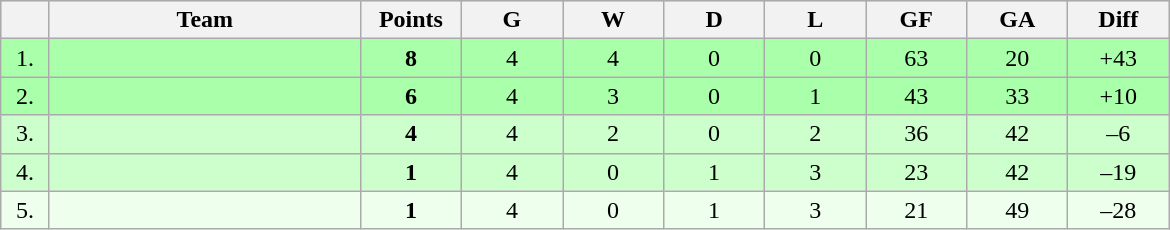<table class=wikitable style="text-align:center">
<tr bgcolor="#DCDCDC">
<th width="25"></th>
<th width="200">Team</th>
<th width="60">Points</th>
<th width="60">G</th>
<th width="60">W</th>
<th width="60">D</th>
<th width="60">L</th>
<th width="60">GF</th>
<th width="60">GA</th>
<th width="60">Diff</th>
</tr>
<tr bgcolor=aaffaa>
<td>1.</td>
<td align=left></td>
<td><strong>8</strong></td>
<td>4</td>
<td>4</td>
<td>0</td>
<td>0</td>
<td>63</td>
<td>20</td>
<td>+43</td>
</tr>
<tr bgcolor=aaffaa>
<td>2.</td>
<td align=left></td>
<td><strong>6</strong></td>
<td>4</td>
<td>3</td>
<td>0</td>
<td>1</td>
<td>43</td>
<td>33</td>
<td>+10</td>
</tr>
<tr bgcolor=ccffcc>
<td>3.</td>
<td align=left></td>
<td><strong>4</strong></td>
<td>4</td>
<td>2</td>
<td>0</td>
<td>2</td>
<td>36</td>
<td>42</td>
<td>–6</td>
</tr>
<tr bgcolor=ccffcc>
<td>4.</td>
<td align=left></td>
<td><strong>1</strong></td>
<td>4</td>
<td>0</td>
<td>1</td>
<td>3</td>
<td>23</td>
<td>42</td>
<td>–19</td>
</tr>
<tr bgcolor=eeffee>
<td>5.</td>
<td align=left></td>
<td><strong>1</strong></td>
<td>4</td>
<td>0</td>
<td>1</td>
<td>3</td>
<td>21</td>
<td>49</td>
<td>–28</td>
</tr>
</table>
